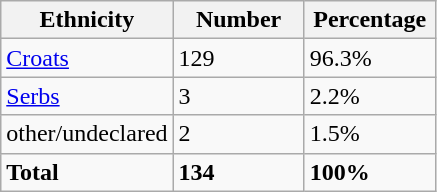<table class="wikitable">
<tr>
<th width="100px">Ethnicity</th>
<th width="80px">Number</th>
<th width="80px">Percentage</th>
</tr>
<tr>
<td><a href='#'>Croats</a></td>
<td>129</td>
<td>96.3%</td>
</tr>
<tr>
<td><a href='#'>Serbs</a></td>
<td>3</td>
<td>2.2%</td>
</tr>
<tr>
<td>other/undeclared</td>
<td>2</td>
<td>1.5%</td>
</tr>
<tr>
<td><strong>Total</strong></td>
<td><strong>134</strong></td>
<td><strong>100%</strong></td>
</tr>
</table>
